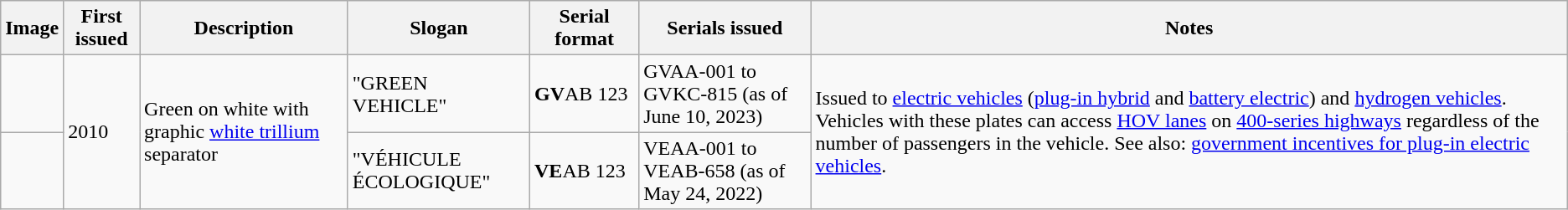<table class="wikitable">
<tr>
<th>Image</th>
<th>First issued</th>
<th>Description</th>
<th>Slogan</th>
<th>Serial format</th>
<th>Serials issued</th>
<th>Notes</th>
</tr>
<tr>
<td></td>
<td rowspan="2">2010</td>
<td rowspan="2">Green on white with graphic <a href='#'>white trillium</a> separator</td>
<td>"GREEN VEHICLE"</td>
<td><strong>GV</strong>AB 123</td>
<td>GVAA-001 to GVKC-815 (as of June 10, 2023)</td>
<td rowspan="2">Issued to <a href='#'>electric vehicles</a> (<a href='#'>plug-in hybrid</a> and <a href='#'>battery electric</a>) and <a href='#'>hydrogen vehicles</a>. Vehicles with these plates can access <a href='#'>HOV lanes</a> on <a href='#'>400-series highways</a> regardless of the number of passengers in the vehicle. See also: <a href='#'>government incentives for plug-in electric vehicles</a>.</td>
</tr>
<tr>
<td></td>
<td>"VÉHICULE ÉCOLOGIQUE"</td>
<td><strong>VE</strong>AB 123</td>
<td>VEAA-001 to VEAB-658 (as of May 24, 2022)</td>
</tr>
</table>
